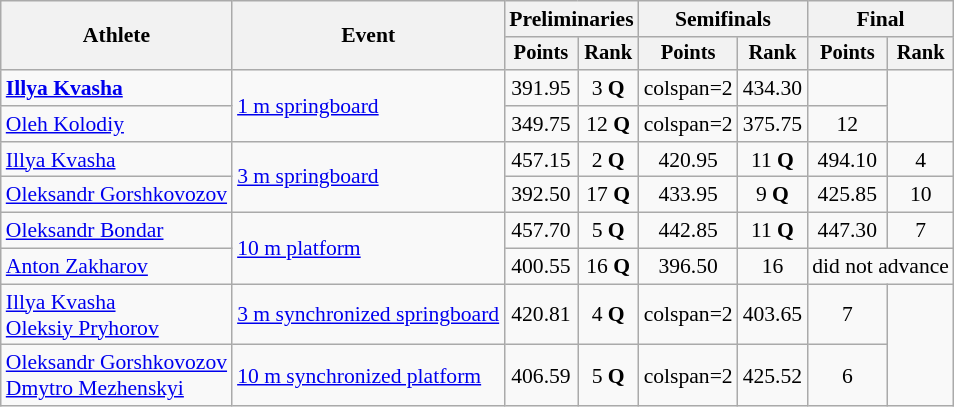<table class=wikitable style="font-size:90%;">
<tr>
<th rowspan="2">Athlete</th>
<th rowspan="2">Event</th>
<th colspan="2">Preliminaries</th>
<th colspan="2">Semifinals</th>
<th colspan="2">Final</th>
</tr>
<tr style="font-size:95%">
<th>Points</th>
<th>Rank</th>
<th>Points</th>
<th>Rank</th>
<th>Points</th>
<th>Rank</th>
</tr>
<tr align=center>
<td align=left><strong><a href='#'>Illya Kvasha</a></strong></td>
<td align=left rowspan=2><a href='#'>1 m springboard</a></td>
<td>391.95</td>
<td>3 <strong>Q</strong></td>
<td>colspan=2 </td>
<td>434.30</td>
<td></td>
</tr>
<tr align=center>
<td align=left><a href='#'>Oleh Kolodiy</a></td>
<td>349.75</td>
<td>12 <strong>Q</strong></td>
<td>colspan=2 </td>
<td>375.75</td>
<td>12</td>
</tr>
<tr align=center>
<td align=left><a href='#'>Illya Kvasha</a></td>
<td align=left rowspan=2><a href='#'>3 m springboard</a></td>
<td>457.15</td>
<td>2 <strong>Q</strong></td>
<td>420.95</td>
<td>11 <strong>Q</strong></td>
<td>494.10</td>
<td>4</td>
</tr>
<tr align=center>
<td align=left><a href='#'>Oleksandr Gorshkovozov</a></td>
<td>392.50</td>
<td>17 <strong>Q</strong></td>
<td>433.95</td>
<td>9 <strong>Q</strong></td>
<td>425.85</td>
<td>10</td>
</tr>
<tr align=center>
<td align=left><a href='#'>Oleksandr Bondar</a></td>
<td align=left rowspan=2><a href='#'>10 m platform</a></td>
<td>457.70</td>
<td>5 <strong>Q</strong></td>
<td>442.85</td>
<td>11 <strong>Q</strong></td>
<td>447.30</td>
<td>7</td>
</tr>
<tr align=center>
<td align=left><a href='#'>Anton Zakharov</a></td>
<td>400.55</td>
<td>16 <strong>Q</strong></td>
<td>396.50</td>
<td>16</td>
<td colspan=2>did not advance</td>
</tr>
<tr align=center>
<td align=left><a href='#'>Illya Kvasha</a><br><a href='#'>Oleksiy Pryhorov</a></td>
<td align=left><a href='#'>3 m synchronized springboard</a></td>
<td>420.81</td>
<td>4 <strong>Q</strong></td>
<td>colspan=2 </td>
<td>403.65</td>
<td>7</td>
</tr>
<tr align=center>
<td align=left><a href='#'>Oleksandr Gorshkovozov</a><br><a href='#'>Dmytro Mezhenskyi</a></td>
<td align=left><a href='#'>10 m synchronized platform</a></td>
<td>406.59</td>
<td>5 <strong>Q</strong></td>
<td>colspan=2 </td>
<td>425.52</td>
<td>6</td>
</tr>
</table>
